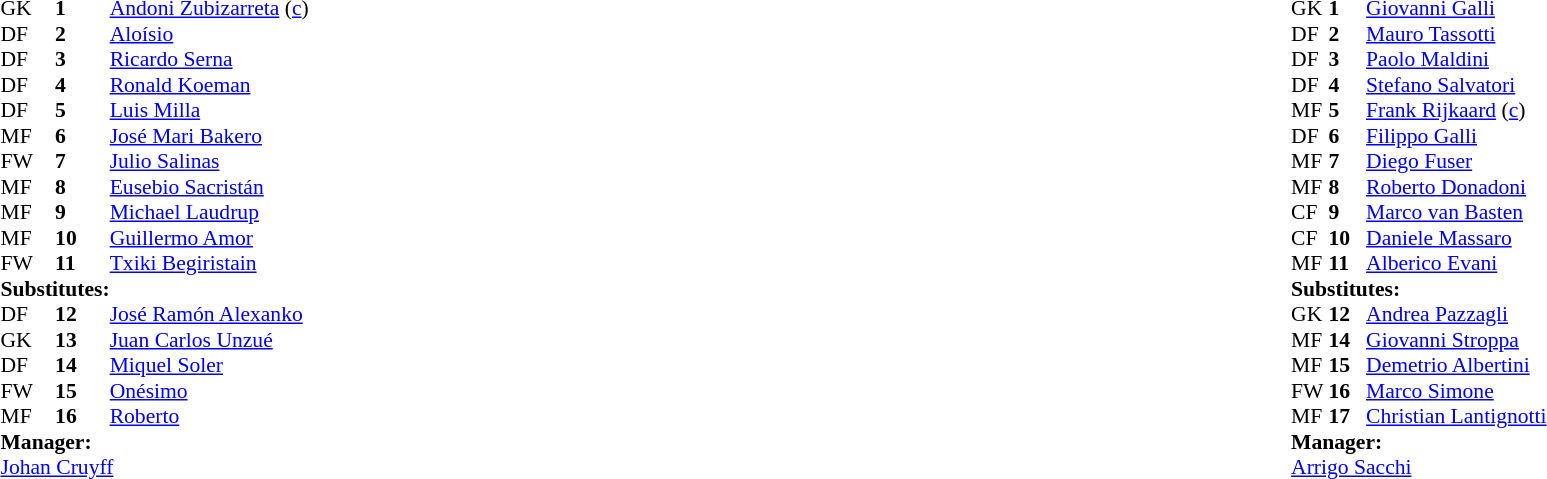<table width="100%">
<tr>
<td valign="top" width="50%"><br><table style="font-size:90%" cellspacing="0" cellpadding="0">
<tr>
<th width=25></th>
<th width=25></th>
</tr>
<tr>
<td>GK</td>
<td><strong>1</strong></td>
<td> <a href='#'>Andoni Zubizarreta</a> (<a href='#'>c</a>)</td>
</tr>
<tr>
<td>DF</td>
<td><strong>2</strong></td>
<td> <a href='#'>Aloísio</a></td>
</tr>
<tr>
<td>DF</td>
<td><strong>3</strong></td>
<td> <a href='#'>Ricardo Serna</a></td>
</tr>
<tr>
<td>DF</td>
<td><strong>4</strong></td>
<td> <a href='#'>Ronald Koeman</a></td>
</tr>
<tr>
<td>DF</td>
<td><strong>5</strong></td>
<td> <a href='#'>Luis Milla</a></td>
</tr>
<tr>
<td>MF</td>
<td><strong>6</strong></td>
<td> <a href='#'>José Mari Bakero</a></td>
</tr>
<tr>
<td>FW</td>
<td><strong>7</strong></td>
<td> <a href='#'>Julio Salinas</a></td>
<td></td>
<td></td>
</tr>
<tr>
<td>MF</td>
<td><strong>8</strong></td>
<td> <a href='#'>Eusebio Sacristán</a></td>
</tr>
<tr>
<td>MF</td>
<td><strong>9</strong></td>
<td> <a href='#'>Michael Laudrup</a></td>
</tr>
<tr>
<td>MF</td>
<td><strong>10</strong></td>
<td> <a href='#'>Guillermo Amor</a></td>
</tr>
<tr>
<td>FW</td>
<td><strong>11</strong></td>
<td> <a href='#'>Txiki Begiristain</a></td>
</tr>
<tr>
<td colspan=2><strong>Substitutes:</strong></td>
</tr>
<tr>
<td>DF</td>
<td><strong>12</strong></td>
<td> <a href='#'>José Ramón Alexanko</a></td>
</tr>
<tr>
<td>GK</td>
<td><strong>13</strong></td>
<td> <a href='#'>Juan Carlos Unzué</a></td>
</tr>
<tr>
<td>DF</td>
<td><strong>14</strong></td>
<td> <a href='#'>Miquel Soler</a></td>
</tr>
<tr>
<td>FW</td>
<td><strong>15</strong></td>
<td> <a href='#'>Onésimo</a></td>
</tr>
<tr>
<td>MF</td>
<td><strong>16</strong></td>
<td> <a href='#'>Roberto</a></td>
<td></td>
<td></td>
</tr>
<tr>
<td colspan=3><strong>Manager:</strong></td>
</tr>
<tr>
<td colspan=4> <a href='#'>Johan Cruyff</a></td>
</tr>
</table>
</td>
<td valign="top"></td>
<td valign="top" width="50%"><br><table style="font-size: 90%" cellspacing="0" cellpadding="0" align=center>
<tr>
<th width=25></th>
<th width=25></th>
</tr>
<tr>
<td>GK</td>
<td><strong>1</strong></td>
<td> <a href='#'>Giovanni Galli</a></td>
</tr>
<tr>
<td>DF</td>
<td><strong>2</strong></td>
<td> <a href='#'>Mauro Tassotti</a></td>
</tr>
<tr>
<td>DF</td>
<td><strong>3</strong></td>
<td> <a href='#'>Paolo Maldini</a></td>
</tr>
<tr>
<td>DF</td>
<td><strong>4</strong></td>
<td> <a href='#'>Stefano Salvatori</a></td>
</tr>
<tr>
<td>MF</td>
<td><strong>5</strong></td>
<td> <a href='#'>Frank Rijkaard</a> (<a href='#'>c</a>)</td>
</tr>
<tr>
<td>DF</td>
<td><strong>6</strong></td>
<td> <a href='#'>Filippo Galli</a></td>
</tr>
<tr>
<td>MF</td>
<td><strong>7</strong></td>
<td> <a href='#'>Diego Fuser</a></td>
</tr>
<tr>
<td>MF</td>
<td><strong>8</strong></td>
<td> <a href='#'>Roberto Donadoni</a></td>
<td></td>
<td></td>
</tr>
<tr>
<td>CF</td>
<td><strong>9</strong></td>
<td> <a href='#'>Marco van Basten</a></td>
</tr>
<tr>
<td>CF</td>
<td><strong>10</strong></td>
<td> <a href='#'>Daniele Massaro</a></td>
<td></td>
<td></td>
</tr>
<tr>
<td>MF</td>
<td><strong>11</strong></td>
<td> <a href='#'>Alberico Evani</a></td>
</tr>
<tr>
<td colspan=3><strong>Substitutes:</strong></td>
</tr>
<tr>
<td>GK</td>
<td><strong>12</strong></td>
<td> <a href='#'>Andrea Pazzagli</a></td>
</tr>
<tr>
<td>MF</td>
<td><strong>14</strong></td>
<td> <a href='#'>Giovanni Stroppa</a></td>
<td></td>
<td></td>
</tr>
<tr>
<td>MF</td>
<td><strong>15</strong></td>
<td> <a href='#'>Demetrio Albertini</a></td>
</tr>
<tr>
<td>FW</td>
<td><strong>16</strong></td>
<td> <a href='#'>Marco Simone</a></td>
<td></td>
<td></td>
</tr>
<tr>
<td>MF</td>
<td><strong>17</strong></td>
<td> <a href='#'>Christian Lantignotti</a></td>
</tr>
<tr>
<td colspan=3><strong>Manager:</strong></td>
</tr>
<tr>
<td colspan=4> <a href='#'>Arrigo Sacchi</a></td>
</tr>
</table>
</td>
</tr>
</table>
